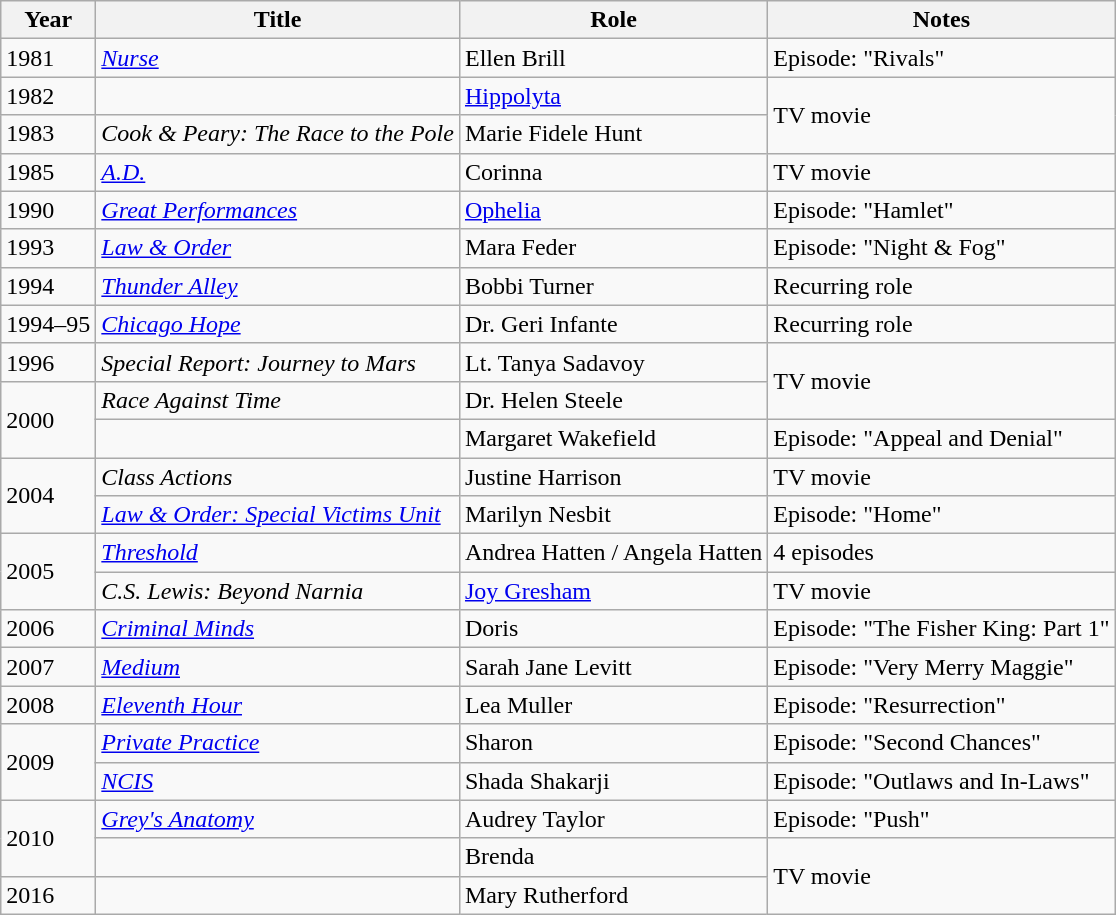<table class="wikitable sortable">
<tr>
<th>Year</th>
<th>Title</th>
<th>Role</th>
<th class="unsortable">Notes</th>
</tr>
<tr>
<td>1981</td>
<td><em><a href='#'>Nurse</a></em></td>
<td>Ellen Brill</td>
<td>Episode: "Rivals"</td>
</tr>
<tr>
<td>1982</td>
<td><em></em></td>
<td><a href='#'>Hippolyta</a></td>
<td rowspan="2">TV movie</td>
</tr>
<tr>
<td>1983</td>
<td><em>Cook & Peary: The Race to the Pole</em></td>
<td>Marie Fidele Hunt</td>
</tr>
<tr>
<td>1985</td>
<td><em><a href='#'>A.D.</a></em></td>
<td>Corinna</td>
<td>TV movie</td>
</tr>
<tr>
<td>1990</td>
<td><em><a href='#'>Great Performances</a></em></td>
<td><a href='#'>Ophelia</a></td>
<td>Episode: "Hamlet"</td>
</tr>
<tr>
<td>1993</td>
<td><em><a href='#'>Law & Order</a></em></td>
<td>Mara Feder</td>
<td>Episode: "Night & Fog"</td>
</tr>
<tr>
<td>1994</td>
<td><em><a href='#'>Thunder Alley</a></em></td>
<td>Bobbi Turner</td>
<td>Recurring role</td>
</tr>
<tr>
<td>1994–95</td>
<td><em><a href='#'>Chicago Hope</a></em></td>
<td>Dr. Geri Infante</td>
<td>Recurring role</td>
</tr>
<tr>
<td>1996</td>
<td><em>Special Report: Journey to Mars</em></td>
<td>Lt. Tanya Sadavoy</td>
<td rowspan="2">TV movie</td>
</tr>
<tr>
<td rowspan="2">2000</td>
<td><em>Race Against Time</em></td>
<td>Dr. Helen Steele</td>
</tr>
<tr>
<td><em></em></td>
<td>Margaret Wakefield</td>
<td>Episode: "Appeal and Denial"</td>
</tr>
<tr>
<td rowspan="2">2004</td>
<td><em>Class Actions</em></td>
<td>Justine Harrison</td>
<td>TV movie</td>
</tr>
<tr>
<td><em><a href='#'>Law & Order: Special Victims Unit</a></em></td>
<td>Marilyn Nesbit</td>
<td>Episode: "Home"</td>
</tr>
<tr>
<td rowspan="2">2005</td>
<td><em><a href='#'>Threshold</a></em></td>
<td>Andrea Hatten / Angela Hatten</td>
<td>4 episodes</td>
</tr>
<tr>
<td><em>C.S. Lewis: Beyond Narnia</em></td>
<td><a href='#'>Joy Gresham</a></td>
<td>TV movie</td>
</tr>
<tr>
<td>2006</td>
<td><em><a href='#'>Criminal Minds</a></em></td>
<td>Doris</td>
<td>Episode: "The Fisher King: Part 1"</td>
</tr>
<tr>
<td>2007</td>
<td><em><a href='#'>Medium</a></em></td>
<td>Sarah Jane Levitt</td>
<td>Episode: "Very Merry Maggie"</td>
</tr>
<tr>
<td>2008</td>
<td><em><a href='#'>Eleventh Hour</a></em></td>
<td>Lea Muller</td>
<td>Episode: "Resurrection"</td>
</tr>
<tr>
<td rowspan="2">2009</td>
<td><em><a href='#'>Private Practice</a></em></td>
<td>Sharon</td>
<td>Episode: "Second Chances"</td>
</tr>
<tr>
<td><em><a href='#'>NCIS</a></em></td>
<td>Shada Shakarji</td>
<td>Episode: "Outlaws and In-Laws"</td>
</tr>
<tr>
<td rowspan="2">2010</td>
<td><em><a href='#'>Grey's Anatomy</a></em></td>
<td>Audrey Taylor</td>
<td>Episode: "Push"</td>
</tr>
<tr>
<td><em></em></td>
<td>Brenda</td>
<td rowspan="2">TV movie</td>
</tr>
<tr>
<td>2016</td>
<td><em></em></td>
<td>Mary Rutherford</td>
</tr>
</table>
